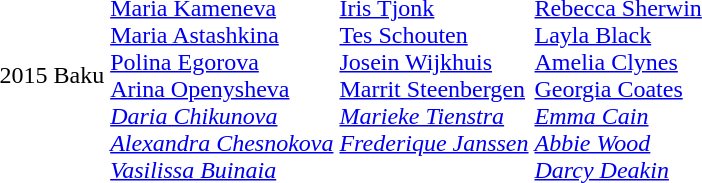<table>
<tr>
<td>2015 Baku<br></td>
<td valign=top><br><a href='#'>Maria Kameneva</a> <br><a href='#'>Maria Astashkina</a> <br><a href='#'>Polina Egorova</a> <br><a href='#'>Arina Openysheva</a> <br><em><a href='#'>Daria Chikunova</a><br><a href='#'>Alexandra Chesnokova</a><br><a href='#'>Vasilissa Buinaia</a></em></td>
<td valign=top><br><a href='#'>Iris Tjonk</a> <br><a href='#'>Tes Schouten</a> <br><a href='#'>Josein Wijkhuis</a><br><a href='#'>Marrit Steenbergen</a> <br><em><a href='#'>Marieke Tienstra</a><br><a href='#'>Frederique Janssen</a></em></td>
<td valign=top><br><a href='#'>Rebecca Sherwin</a> <br><a href='#'>Layla Black</a> <br><a href='#'>Amelia Clynes</a> <br><a href='#'>Georgia Coates</a> <br><em><a href='#'>Emma Cain</a><br><a href='#'>Abbie Wood</a><br><a href='#'>Darcy Deakin</a></em></td>
</tr>
</table>
